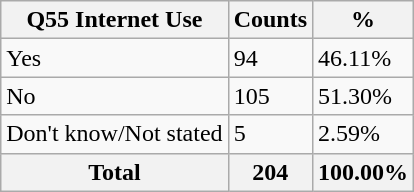<table class="wikitable sortable">
<tr>
<th>Q55 Internet Use</th>
<th>Counts</th>
<th>%</th>
</tr>
<tr>
<td>Yes</td>
<td>94</td>
<td>46.11%</td>
</tr>
<tr>
<td>No</td>
<td>105</td>
<td>51.30%</td>
</tr>
<tr>
<td>Don't know/Not stated</td>
<td>5</td>
<td>2.59%</td>
</tr>
<tr>
<th>Total</th>
<th>204</th>
<th>100.00%</th>
</tr>
</table>
